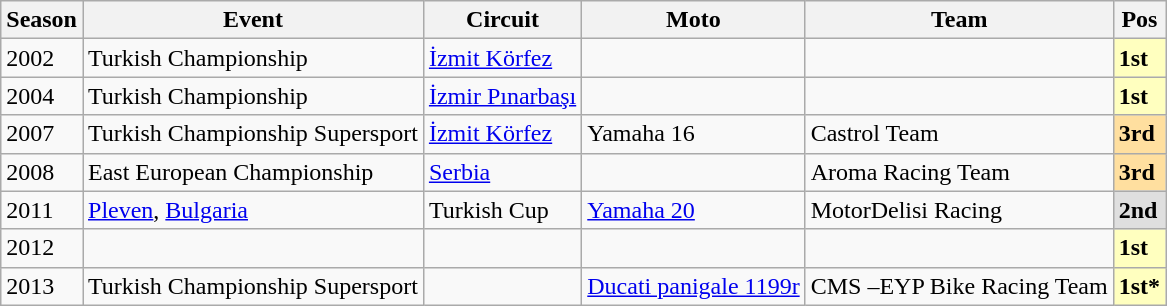<table class="wikitable">
<tr>
<th>Season</th>
<th>Event</th>
<th>Circuit</th>
<th>Moto</th>
<th>Team</th>
<th>Pos</th>
</tr>
<tr>
<td>2002</td>
<td>Turkish Championship</td>
<td><a href='#'>İzmit Körfez</a></td>
<td></td>
<td></td>
<td style="background:#ffffbf;"><strong>1st</strong></td>
</tr>
<tr>
<td>2004</td>
<td>Turkish Championship</td>
<td><a href='#'>İzmir Pınarbaşı</a></td>
<td></td>
<td></td>
<td style="background:#ffffbf;"><strong>1st</strong></td>
</tr>
<tr>
<td>2007</td>
<td>Turkish Championship Supersport</td>
<td><a href='#'>İzmit Körfez</a></td>
<td>Yamaha 16</td>
<td>Castrol Team</td>
<td style="background:#ffdf9f;"><strong>3rd</strong></td>
</tr>
<tr>
<td>2008</td>
<td>East European Championship</td>
<td><a href='#'>Serbia</a></td>
<td></td>
<td>Aroma Racing Team</td>
<td style="background:#ffdf9f;"><strong>3rd</strong></td>
</tr>
<tr>
<td>2011</td>
<td><a href='#'>Pleven</a>, <a href='#'>Bulgaria</a></td>
<td>Turkish Cup</td>
<td><a href='#'>Yamaha 20</a></td>
<td>MotorDelisi Racing</td>
<td style="background:#dfdfdf;"><strong>2nd</strong></td>
</tr>
<tr>
<td>2012</td>
<td></td>
<td></td>
<td></td>
<td></td>
<td style="background:#ffffbf;"><strong>1st</strong></td>
</tr>
<tr>
<td>2013</td>
<td>Turkish Championship Supersport</td>
<td></td>
<td><a href='#'>Ducati panigale 1199r</a></td>
<td>CMS –EYP Bike Racing Team</td>
<td style="background:#ffffbf;"><strong>1st*</strong></td>
</tr>
</table>
